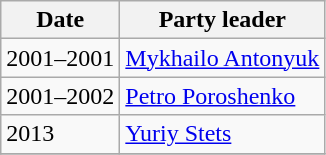<table class="wikitable">
<tr>
<th>Date</th>
<th>Party leader</th>
</tr>
<tr>
<td>2001–2001</td>
<td><a href='#'>Mykhailo Antonyuk</a></td>
</tr>
<tr>
<td>2001–2002</td>
<td><a href='#'>Petro Poroshenko</a></td>
</tr>
<tr>
<td>2013</td>
<td><a href='#'>Yuriy Stets</a></td>
</tr>
<tr>
</tr>
</table>
